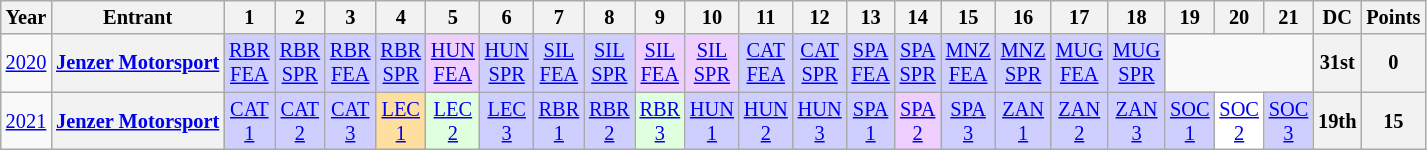<table class="wikitable" style="text-align:center; font-size:85%">
<tr>
<th>Year</th>
<th>Entrant</th>
<th>1</th>
<th>2</th>
<th>3</th>
<th>4</th>
<th>5</th>
<th>6</th>
<th>7</th>
<th>8</th>
<th>9</th>
<th>10</th>
<th>11</th>
<th>12</th>
<th>13</th>
<th>14</th>
<th>15</th>
<th>16</th>
<th>17</th>
<th>18</th>
<th>19</th>
<th>20</th>
<th>21</th>
<th>DC</th>
<th>Points</th>
</tr>
<tr>
<td><a href='#'>2020</a></td>
<th nowrap><a href='#'>Jenzer Motorsport</a></th>
<td style="background:#CFCFFF;"><a href='#'>RBR<br>FEA</a><br></td>
<td style="background:#CFCFFF;"><a href='#'>RBR<br>SPR</a><br></td>
<td style="background:#CFCFFF;"><a href='#'>RBR<br>FEA</a><br></td>
<td style="background:#CFCFFF;"><a href='#'>RBR<br>SPR</a><br></td>
<td style="background:#EFCFFF;"><a href='#'>HUN<br>FEA</a><br></td>
<td style="background:#CFCFFF;"><a href='#'>HUN<br>SPR</a><br></td>
<td style="background:#CFCFFF;"><a href='#'>SIL<br>FEA</a><br></td>
<td style="background:#CFCFFF;"><a href='#'>SIL<br>SPR</a><br></td>
<td style="background:#EFCFFF;"><a href='#'>SIL<br>FEA</a><br></td>
<td style="background:#EFCFFF;"><a href='#'>SIL<br>SPR</a><br></td>
<td style="background:#CFCFFF;"><a href='#'>CAT<br>FEA</a><br></td>
<td style="background:#CFCFFF;"><a href='#'>CAT<br>SPR</a><br></td>
<td style="background:#CFCFFF;"><a href='#'>SPA<br>FEA</a><br></td>
<td style="background:#CFCFFF;"><a href='#'>SPA<br>SPR</a><br></td>
<td style="background:#CFCFFF;"><a href='#'>MNZ<br>FEA</a><br></td>
<td style="background:#CFCFFF;"><a href='#'>MNZ<br>SPR</a><br></td>
<td style="background:#CFCFFF;"><a href='#'>MUG<br>FEA</a><br></td>
<td style="background:#CFCFFF;"><a href='#'>MUG<br>SPR</a><br></td>
<td colspan=3></td>
<th>31st</th>
<th>0</th>
</tr>
<tr>
<td><a href='#'>2021</a></td>
<th><a href='#'>Jenzer Motorsport</a></th>
<td style="background:#CFCFFF;"><a href='#'>CAT<br>1</a><br></td>
<td style="background:#CFCFFF;"><a href='#'>CAT<br>2</a><br></td>
<td style="background:#CFCFFF;"><a href='#'>CAT<br>3</a><br></td>
<td style="background:#FFDF9F;"><a href='#'>LEC<br>1</a><br></td>
<td style="background:#DFFFDF;"><a href='#'>LEC<br>2</a><br></td>
<td style="background:#CFCFFF;"><a href='#'>LEC<br>3</a><br></td>
<td style="background:#CFCFFF;"><a href='#'>RBR<br>1</a><br></td>
<td style="background:#CFCFFF;"><a href='#'>RBR<br>2</a><br></td>
<td style="background:#DFFFDF;"><a href='#'>RBR<br>3</a><br></td>
<td style="background:#CFCFFF;"><a href='#'>HUN<br>1</a><br></td>
<td style="background:#CFCFFF;"><a href='#'>HUN<br>2</a><br></td>
<td style="background:#CFCFFF;"><a href='#'>HUN<br>3</a><br></td>
<td style="background:#CFCFFF;"><a href='#'>SPA<br>1</a><br></td>
<td style="background:#EFCFFF;"><a href='#'>SPA<br>2</a><br></td>
<td style="background:#CFCFFF;"><a href='#'>SPA<br>3</a><br></td>
<td style="background:#CFCFFF;"><a href='#'>ZAN<br>1</a><br></td>
<td style="background:#CFCFFF;"><a href='#'>ZAN<br>2</a><br></td>
<td style="background:#CFCFFF;"><a href='#'>ZAN<br>3</a><br></td>
<td style="background:#CFCFFF;"><a href='#'>SOC<br>1</a><br></td>
<td style="background:#FFFFFF;"><a href='#'>SOC<br>2</a><br></td>
<td style="background:#CFCFFF;"><a href='#'>SOC<br>3</a><br></td>
<th>19th</th>
<th>15</th>
</tr>
</table>
